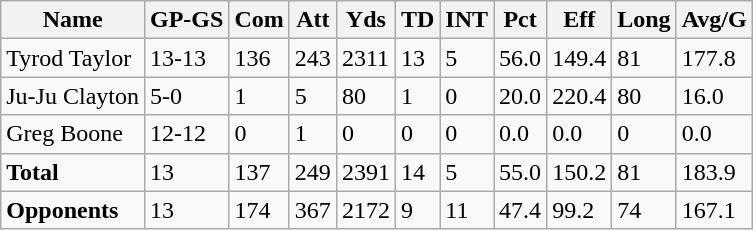<table class="wikitable" style="white-space:nowrap;">
<tr>
<th>Name</th>
<th>GP-GS</th>
<th>Com</th>
<th>Att</th>
<th>Yds</th>
<th>TD</th>
<th>INT</th>
<th>Pct</th>
<th>Eff</th>
<th>Long</th>
<th>Avg/G</th>
</tr>
<tr>
<td>Tyrod Taylor</td>
<td>13-13</td>
<td>136</td>
<td>243</td>
<td>2311</td>
<td>13</td>
<td>5</td>
<td>56.0</td>
<td>149.4</td>
<td>81</td>
<td>177.8</td>
</tr>
<tr>
<td>Ju-Ju Clayton</td>
<td>5-0</td>
<td>1</td>
<td>5</td>
<td>80</td>
<td>1</td>
<td>0</td>
<td>20.0</td>
<td>220.4</td>
<td>80</td>
<td>16.0</td>
</tr>
<tr>
<td>Greg Boone</td>
<td>12-12</td>
<td>0</td>
<td>1</td>
<td>0</td>
<td>0</td>
<td>0</td>
<td>0.0</td>
<td>0.0</td>
<td>0</td>
<td>0.0</td>
</tr>
<tr>
<td><strong>Total</strong></td>
<td>13</td>
<td>137</td>
<td>249</td>
<td>2391</td>
<td>14</td>
<td>5</td>
<td>55.0</td>
<td>150.2</td>
<td>81</td>
<td>183.9</td>
</tr>
<tr>
<td><strong>Opponents</strong></td>
<td>13</td>
<td>174</td>
<td>367</td>
<td>2172</td>
<td>9</td>
<td>11</td>
<td>47.4</td>
<td>99.2</td>
<td>74</td>
<td>167.1</td>
</tr>
</table>
